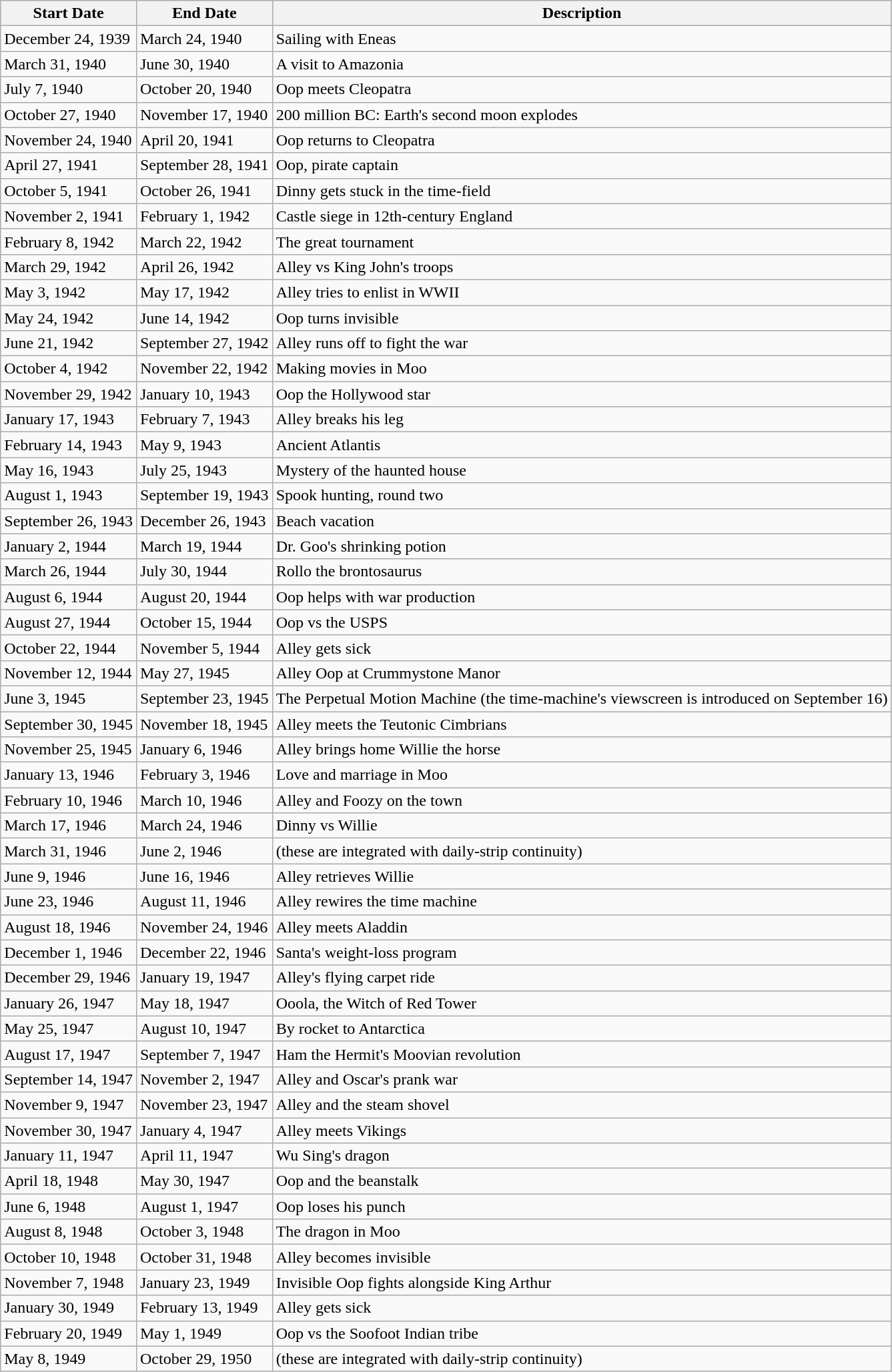<table class="wikitable">
<tr>
<th>Start Date</th>
<th>End Date</th>
<th>Description</th>
</tr>
<tr>
<td>December 24, 1939</td>
<td>March 24, 1940</td>
<td>Sailing with Eneas</td>
</tr>
<tr>
<td>March 31, 1940</td>
<td>June 30, 1940</td>
<td>A visit to Amazonia</td>
</tr>
<tr>
<td>July 7, 1940</td>
<td>October 20, 1940</td>
<td>Oop meets Cleopatra</td>
</tr>
<tr>
<td>October 27, 1940</td>
<td>November 17, 1940</td>
<td>200 million BC: Earth's second moon explodes</td>
</tr>
<tr>
<td>November 24, 1940</td>
<td>April 20, 1941</td>
<td>Oop returns to Cleopatra</td>
</tr>
<tr>
<td>April 27, 1941</td>
<td>September 28, 1941</td>
<td>Oop, pirate captain</td>
</tr>
<tr>
<td>October 5, 1941</td>
<td>October 26, 1941</td>
<td>Dinny gets stuck in the time-field</td>
</tr>
<tr>
<td>November 2, 1941</td>
<td>February 1, 1942</td>
<td>Castle siege in 12th-century England</td>
</tr>
<tr>
<td>February 8, 1942</td>
<td>March 22, 1942</td>
<td>The great tournament</td>
</tr>
<tr>
<td>March 29, 1942</td>
<td>April 26, 1942</td>
<td>Alley vs King John's troops</td>
</tr>
<tr>
<td>May 3, 1942</td>
<td>May 17, 1942</td>
<td>Alley tries to enlist in WWII</td>
</tr>
<tr>
<td>May 24, 1942</td>
<td>June 14, 1942</td>
<td>Oop turns invisible</td>
</tr>
<tr>
<td>June 21, 1942</td>
<td>September 27, 1942</td>
<td>Alley runs off to fight the war</td>
</tr>
<tr>
<td>October 4, 1942</td>
<td>November 22, 1942</td>
<td>Making movies in Moo</td>
</tr>
<tr>
<td>November 29, 1942</td>
<td>January 10, 1943</td>
<td>Oop the Hollywood star</td>
</tr>
<tr>
<td>January 17, 1943</td>
<td>February 7, 1943</td>
<td>Alley breaks his leg</td>
</tr>
<tr>
<td>February 14, 1943</td>
<td>May 9, 1943</td>
<td>Ancient Atlantis</td>
</tr>
<tr>
<td>May 16, 1943</td>
<td>July 25, 1943</td>
<td>Mystery of the haunted house</td>
</tr>
<tr>
<td>August 1, 1943</td>
<td>September 19, 1943</td>
<td>Spook hunting, round two</td>
</tr>
<tr>
<td>September 26, 1943</td>
<td>December 26, 1943</td>
<td>Beach vacation</td>
</tr>
<tr>
<td>January 2, 1944</td>
<td>March 19, 1944</td>
<td>Dr. Goo's shrinking potion</td>
</tr>
<tr>
<td>March 26, 1944</td>
<td>July 30, 1944</td>
<td>Rollo the brontosaurus</td>
</tr>
<tr>
<td>August 6, 1944</td>
<td>August 20, 1944</td>
<td>Oop helps with war production</td>
</tr>
<tr>
<td>August 27, 1944</td>
<td>October 15, 1944</td>
<td>Oop vs the USPS</td>
</tr>
<tr>
<td>October 22, 1944</td>
<td>November 5, 1944</td>
<td>Alley gets sick</td>
</tr>
<tr>
<td>November 12, 1944</td>
<td>May 27, 1945</td>
<td>Alley Oop at Crummystone Manor</td>
</tr>
<tr>
<td>June 3, 1945</td>
<td>September 23, 1945</td>
<td>The Perpetual Motion Machine (the time-machine's viewscreen is introduced on September 16)</td>
</tr>
<tr>
<td>September 30, 1945</td>
<td>November 18, 1945</td>
<td>Alley meets the Teutonic Cimbrians</td>
</tr>
<tr>
<td>November 25, 1945</td>
<td>January 6, 1946</td>
<td>Alley brings home Willie the horse</td>
</tr>
<tr>
<td>January 13, 1946</td>
<td>February 3, 1946</td>
<td>Love and marriage in Moo</td>
</tr>
<tr>
<td>February 10, 1946</td>
<td>March 10, 1946</td>
<td>Alley and Foozy on the town</td>
</tr>
<tr>
<td>March 17, 1946</td>
<td>March 24, 1946</td>
<td>Dinny vs Willie</td>
</tr>
<tr>
<td>March 31, 1946</td>
<td>June 2, 1946</td>
<td>(these are integrated with daily-strip continuity)</td>
</tr>
<tr>
<td>June 9, 1946</td>
<td>June 16, 1946</td>
<td>Alley retrieves Willie</td>
</tr>
<tr>
<td>June 23, 1946</td>
<td>August 11, 1946</td>
<td>Alley rewires the time machine</td>
</tr>
<tr>
<td>August 18, 1946</td>
<td>November 24, 1946</td>
<td>Alley meets Aladdin</td>
</tr>
<tr>
<td>December 1, 1946</td>
<td>December 22, 1946</td>
<td>Santa's weight-loss program</td>
</tr>
<tr>
<td>December 29, 1946</td>
<td>January 19, 1947</td>
<td>Alley's flying carpet ride</td>
</tr>
<tr>
<td>January 26, 1947</td>
<td>May 18, 1947</td>
<td>Ooola, the Witch of Red Tower</td>
</tr>
<tr>
<td>May 25, 1947</td>
<td>August 10, 1947</td>
<td>By rocket to Antarctica</td>
</tr>
<tr>
<td>August 17, 1947</td>
<td>September 7, 1947</td>
<td>Ham the Hermit's Moovian revolution</td>
</tr>
<tr>
<td>September 14, 1947</td>
<td>November 2, 1947</td>
<td>Alley and Oscar's prank war</td>
</tr>
<tr>
<td>November 9, 1947</td>
<td>November 23, 1947</td>
<td>Alley and the steam shovel</td>
</tr>
<tr>
<td>November 30, 1947</td>
<td>January 4, 1947</td>
<td>Alley meets Vikings</td>
</tr>
<tr>
<td>January 11, 1947</td>
<td>April 11, 1947</td>
<td>Wu Sing's dragon</td>
</tr>
<tr>
<td>April 18, 1948</td>
<td>May 30, 1947</td>
<td>Oop and the beanstalk</td>
</tr>
<tr>
<td>June 6, 1948</td>
<td>August 1, 1947</td>
<td>Oop loses his punch</td>
</tr>
<tr>
<td>August 8, 1948</td>
<td>October 3, 1948</td>
<td>The dragon in Moo</td>
</tr>
<tr>
<td>October 10, 1948</td>
<td>October 31, 1948</td>
<td>Alley becomes invisible</td>
</tr>
<tr>
<td>November 7, 1948</td>
<td>January 23, 1949</td>
<td>Invisible Oop fights alongside King Arthur</td>
</tr>
<tr>
<td>January 30, 1949</td>
<td>February 13, 1949</td>
<td>Alley gets sick</td>
</tr>
<tr>
<td>February 20, 1949</td>
<td>May 1, 1949</td>
<td>Oop vs the Soofoot Indian tribe</td>
</tr>
<tr>
<td>May 8, 1949</td>
<td>October 29, 1950</td>
<td>(these are integrated with daily-strip continuity)</td>
</tr>
</table>
